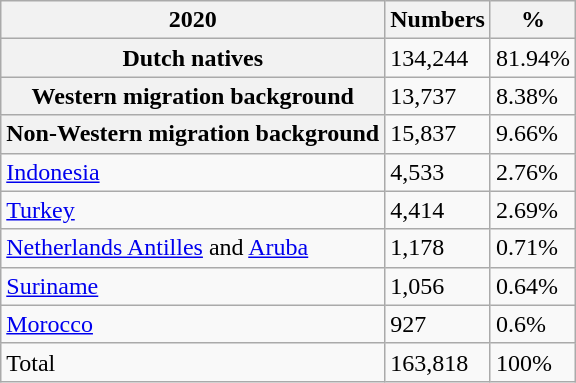<table class="wikitable">
<tr>
<th>2020</th>
<th>Numbers</th>
<th>%</th>
</tr>
<tr>
<th>Dutch natives</th>
<td>134,244</td>
<td>81.94%</td>
</tr>
<tr>
<th>Western migration background</th>
<td>13,737</td>
<td>8.38%</td>
</tr>
<tr>
<th>Non-Western migration background</th>
<td>15,837</td>
<td>9.66%</td>
</tr>
<tr>
<td><a href='#'>Indonesia</a></td>
<td>4,533</td>
<td>2.76%</td>
</tr>
<tr>
<td><a href='#'>Turkey</a></td>
<td>4,414</td>
<td>2.69%</td>
</tr>
<tr>
<td><a href='#'>Netherlands Antilles</a> and <a href='#'>Aruba</a></td>
<td>1,178</td>
<td>0.71%</td>
</tr>
<tr>
<td><a href='#'>Suriname</a></td>
<td>1,056</td>
<td>0.64%</td>
</tr>
<tr>
<td><a href='#'>Morocco</a></td>
<td>927</td>
<td>0.6%</td>
</tr>
<tr>
<td>Total</td>
<td>163,818</td>
<td>100%</td>
</tr>
</table>
